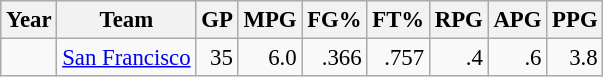<table class="wikitable sortable" style="font-size:95%; text-align:right;">
<tr>
<th>Year</th>
<th>Team</th>
<th>GP</th>
<th>MPG</th>
<th>FG%</th>
<th>FT%</th>
<th>RPG</th>
<th>APG</th>
<th>PPG</th>
</tr>
<tr>
<td style="text-align:left;"></td>
<td style="text-align:left;"><a href='#'>San Francisco</a></td>
<td>35</td>
<td>6.0</td>
<td>.366</td>
<td>.757</td>
<td>.4</td>
<td>.6</td>
<td>3.8</td>
</tr>
</table>
